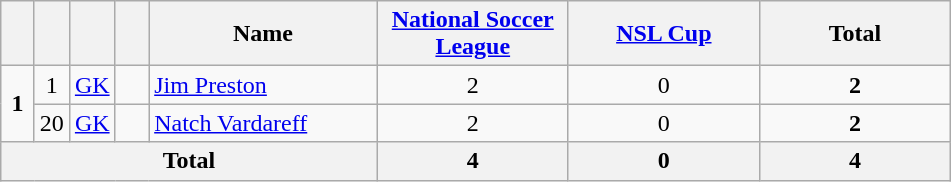<table class="wikitable" style="text-align:center">
<tr>
<th width=15></th>
<th width=15></th>
<th width=15></th>
<th width=15></th>
<th width=145>Name</th>
<th width=120><a href='#'>National Soccer League</a></th>
<th width=120><a href='#'>NSL Cup</a></th>
<th width=120>Total</th>
</tr>
<tr>
<td rowspan="2"><strong>1</strong></td>
<td>1</td>
<td><a href='#'>GK</a></td>
<td></td>
<td align=left><a href='#'>Jim Preston</a></td>
<td>2</td>
<td>0</td>
<td><strong>2</strong></td>
</tr>
<tr>
<td>20</td>
<td><a href='#'>GK</a></td>
<td></td>
<td align=left><a href='#'>Natch Vardareff</a></td>
<td>2</td>
<td>0</td>
<td><strong>2</strong></td>
</tr>
<tr>
<th colspan="5"><strong>Total</strong></th>
<th>4</th>
<th>0</th>
<th>4</th>
</tr>
</table>
